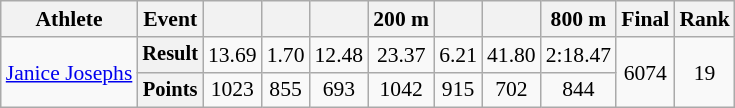<table class="wikitable" style="font-size:90%">
<tr>
<th>Athlete</th>
<th>Event</th>
<th></th>
<th></th>
<th></th>
<th>200 m</th>
<th></th>
<th></th>
<th>800 m</th>
<th>Final</th>
<th>Rank</th>
</tr>
<tr align=center>
<td align=left rowspan=2><a href='#'>Janice Josephs</a></td>
<th style="font-size:95%">Result</th>
<td>13.69</td>
<td>1.70</td>
<td>12.48</td>
<td>23.37</td>
<td>6.21</td>
<td>41.80</td>
<td>2:18.47</td>
<td rowspan=2>6074</td>
<td rowspan=2>19</td>
</tr>
<tr align=center>
<th style="font-size:95%">Points</th>
<td>1023</td>
<td>855</td>
<td>693</td>
<td>1042</td>
<td>915</td>
<td>702</td>
<td>844</td>
</tr>
</table>
